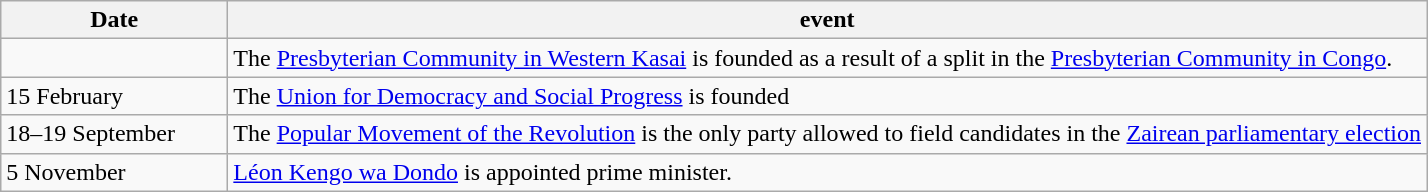<table class=wikitable>
<tr>
<th style="width:9em">Date</th>
<th>event</th>
</tr>
<tr>
<td></td>
<td>The <a href='#'>Presbyterian Community in Western Kasai</a> is founded as a result of a split in the <a href='#'>Presbyterian Community in Congo</a>.</td>
</tr>
<tr>
<td>15 February</td>
<td>The <a href='#'>Union for Democracy and Social Progress</a> is founded</td>
</tr>
<tr>
<td>18–19 September</td>
<td>The <a href='#'>Popular Movement of the Revolution</a> is the only party allowed to field candidates in the <a href='#'>Zairean parliamentary election</a></td>
</tr>
<tr>
<td>5 November</td>
<td><a href='#'>Léon Kengo wa Dondo</a> is appointed prime minister.</td>
</tr>
</table>
